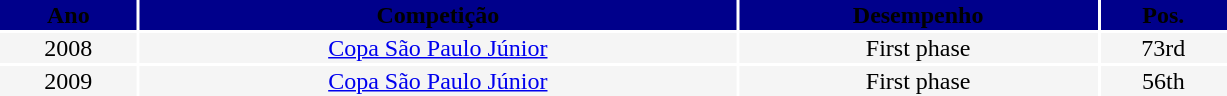<table width="65%">
<tr>
<td align="center" bgcolor="#00008B"><span><strong>Ano</strong></span></td>
<td align="center" bgcolor="#00008B"><span><strong>Competição</strong></span></td>
<td align="center" bgcolor="#00008B"><span><strong>Desempenho</strong></span></td>
<td align="center" bgcolor="#00008B"><span><strong>Pos.</strong></span></td>
</tr>
<tr>
<td align="center" bgcolor="#F5F5F5">2008</td>
<td align="center" bgcolor="#F5F5F5"><a href='#'>Copa São Paulo Júnior</a></td>
<td align="center" bgcolor="#F5F5F5">First phase</td>
<td align="center" bgcolor="#F5F5F5">73rd</td>
</tr>
<tr>
<td align="center" bgcolor="#F5F5F5">2009</td>
<td align="center" bgcolor="#F5F5F5"><a href='#'>Copa São Paulo Júnior</a></td>
<td align="center" bgcolor="#F5F5F5">First phase</td>
<td align="center" bgcolor="#F5F5F5">56th</td>
</tr>
</table>
